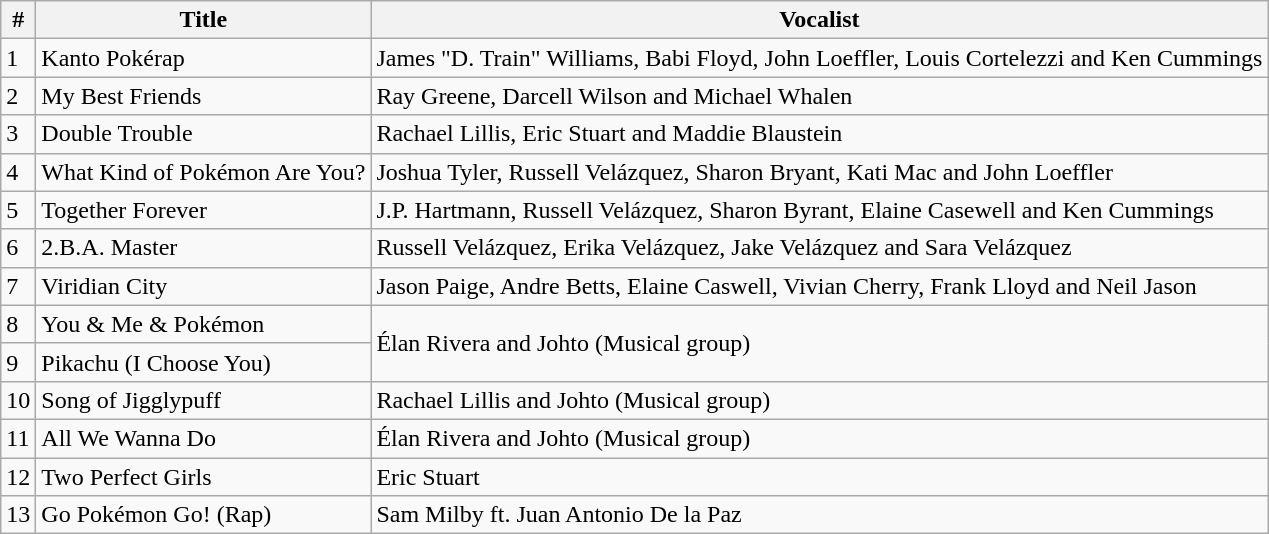<table class="wikitable">
<tr>
<th>#</th>
<th>Title</th>
<th>Vocalist</th>
</tr>
<tr>
<td>1</td>
<td>Kanto Pokérap</td>
<td>James "D. Train" Williams, Babi Floyd, John Loeffler, Louis Cortelezzi and Ken Cummings</td>
</tr>
<tr>
<td>2</td>
<td>My Best Friends</td>
<td>Ray Greene, Darcell Wilson and Michael Whalen</td>
</tr>
<tr>
<td>3</td>
<td>Double Trouble</td>
<td>Rachael Lillis, Eric Stuart and Maddie Blaustein</td>
</tr>
<tr>
<td>4</td>
<td>What Kind of Pokémon Are You?</td>
<td>Joshua Tyler, Russell Velázquez, Sharon Bryant, Kati Mac and John Loeffler</td>
</tr>
<tr>
<td>5</td>
<td>Together Forever</td>
<td>J.P. Hartmann, Russell Velázquez, Sharon Byrant, Elaine Casewell and Ken Cummings</td>
</tr>
<tr>
<td>6</td>
<td>2.B.A. Master</td>
<td>Russell Velázquez, Erika Velázquez, Jake Velázquez and Sara Velázquez</td>
</tr>
<tr>
<td>7</td>
<td>Viridian City</td>
<td>Jason Paige, Andre Betts, Elaine Caswell, Vivian Cherry, Frank Lloyd and Neil Jason</td>
</tr>
<tr>
<td>8</td>
<td>You & Me & Pokémon</td>
<td rowspan="2">Élan Rivera and Johto (Musical group)</td>
</tr>
<tr>
<td>9</td>
<td>Pikachu (I Choose You)</td>
</tr>
<tr>
<td>10</td>
<td>Song of Jigglypuff</td>
<td>Rachael Lillis and Johto (Musical group)</td>
</tr>
<tr>
<td>11</td>
<td>All We Wanna Do</td>
<td>Élan Rivera and Johto (Musical group)</td>
</tr>
<tr>
<td>12</td>
<td>Two Perfect Girls</td>
<td>Eric Stuart</td>
</tr>
<tr>
<td>13</td>
<td>Go Pokémon Go! (Rap)</td>
<td>Sam Milby ft. Juan Antonio De la Paz</td>
</tr>
</table>
